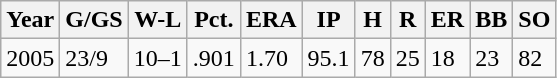<table class="wikitable">
<tr>
<th>Year</th>
<th>G/GS</th>
<th>W-L</th>
<th>Pct.</th>
<th>ERA</th>
<th>IP</th>
<th>H</th>
<th>R</th>
<th>ER</th>
<th>BB</th>
<th>SO</th>
</tr>
<tr>
<td>2005</td>
<td>23/9</td>
<td>10–1</td>
<td>.901</td>
<td>1.70</td>
<td>95.1</td>
<td>78</td>
<td>25</td>
<td>18</td>
<td>23</td>
<td>82</td>
</tr>
</table>
